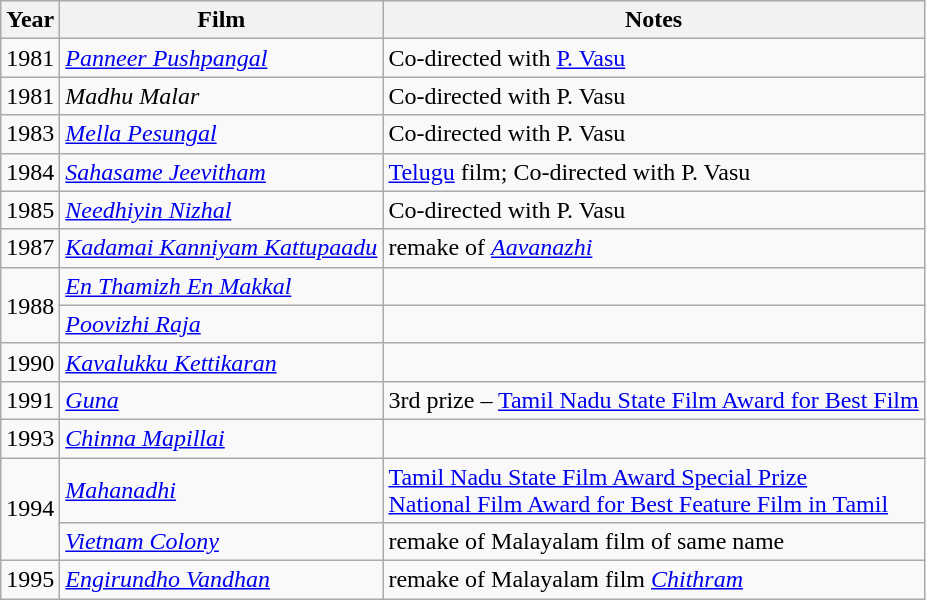<table class="wikitable sortable">
<tr>
<th scope="col">Year</th>
<th scope="col">Film</th>
<th scope="col" class="unsortable">Notes</th>
</tr>
<tr>
<td>1981</td>
<td><em><a href='#'>Panneer Pushpangal</a></em></td>
<td>Co-directed with <a href='#'>P. Vasu</a></td>
</tr>
<tr>
<td>1981</td>
<td><em>Madhu Malar</em></td>
<td>Co-directed with P. Vasu</td>
</tr>
<tr>
<td>1983</td>
<td><em><a href='#'>Mella Pesungal</a></em></td>
<td>Co-directed with P. Vasu</td>
</tr>
<tr>
<td>1984</td>
<td><em><a href='#'>Sahasame Jeevitham</a></em></td>
<td><a href='#'>Telugu</a> film; Co-directed with P. Vasu</td>
</tr>
<tr>
<td>1985</td>
<td><em><a href='#'>Needhiyin Nizhal</a></em></td>
<td>Co-directed with P. Vasu</td>
</tr>
<tr>
<td>1987</td>
<td><em><a href='#'>Kadamai Kanniyam Kattupaadu</a></em></td>
<td>remake of <em><a href='#'>Aavanazhi</a></em></td>
</tr>
<tr>
<td rowspan=2>1988</td>
<td><em><a href='#'>En Thamizh En Makkal</a></em></td>
<td></td>
</tr>
<tr>
<td><em><a href='#'>Poovizhi Raja</a></em></td>
<td></td>
</tr>
<tr>
<td>1990</td>
<td><em><a href='#'>Kavalukku Kettikaran</a></em></td>
<td></td>
</tr>
<tr>
<td>1991</td>
<td><em><a href='#'>Guna</a></em></td>
<td>3rd prize – <a href='#'>Tamil Nadu State Film Award for Best Film</a></td>
</tr>
<tr>
<td>1993</td>
<td><em><a href='#'>Chinna Mapillai</a></em></td>
<td></td>
</tr>
<tr>
<td rowspan=2>1994</td>
<td><em><a href='#'>Mahanadhi</a></em></td>
<td><a href='#'>Tamil Nadu State Film Award Special Prize</a><br><a href='#'>National Film Award for Best Feature Film in Tamil</a></td>
</tr>
<tr>
<td><em><a href='#'>Vietnam Colony</a></em></td>
<td>remake of Malayalam film of same name</td>
</tr>
<tr>
<td>1995</td>
<td><em><a href='#'>Engirundho Vandhan</a></em></td>
<td>remake of Malayalam film <em><a href='#'>Chithram</a></em></td>
</tr>
</table>
